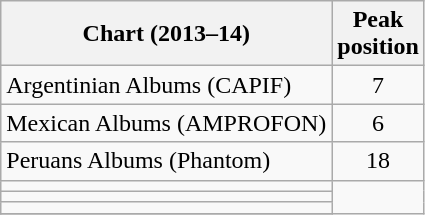<table class="wikitable sortable">
<tr>
<th>Chart (2013–14)</th>
<th>Peak<br>position</th>
</tr>
<tr>
<td>Argentinian Albums (CAPIF)</td>
<td style="text-align:center;">7</td>
</tr>
<tr>
<td>Mexican Albums (AMPROFON)</td>
<td style="text-align:center;">6</td>
</tr>
<tr>
<td>Peruans Albums (Phantom)</td>
<td style="text-align:center;">18</td>
</tr>
<tr>
<td></td>
</tr>
<tr>
<td></td>
</tr>
<tr>
<td></td>
</tr>
<tr>
</tr>
</table>
